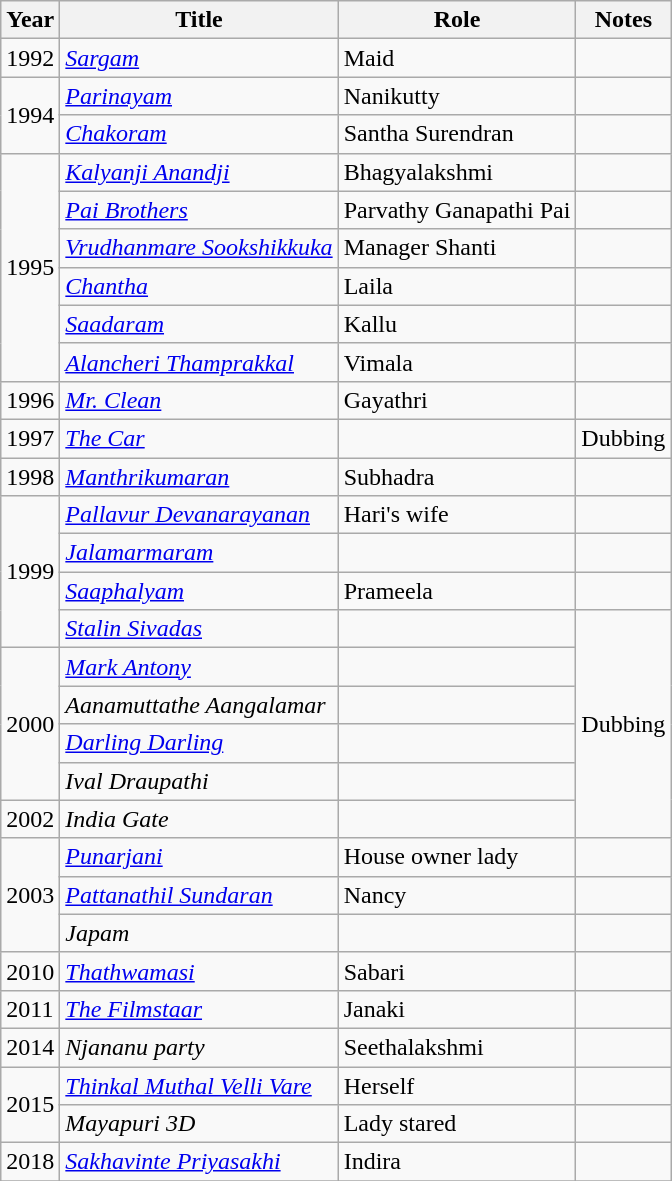<table class="wikitable sortable mw-collapsible">
<tr>
<th>Year</th>
<th>Title</th>
<th>Role</th>
<th>Notes</th>
</tr>
<tr>
<td>1992</td>
<td><em><a href='#'>Sargam</a></em></td>
<td>Maid</td>
<td></td>
</tr>
<tr>
<td rowspan="2">1994</td>
<td><em><a href='#'>Parinayam</a></em></td>
<td>Nanikutty</td>
<td></td>
</tr>
<tr>
<td><em><a href='#'>Chakoram</a></em></td>
<td>Santha Surendran</td>
<td></td>
</tr>
<tr>
<td rowspan="6">1995</td>
<td><em><a href='#'>Kalyanji Anandji</a></em></td>
<td>Bhagyalakshmi</td>
<td></td>
</tr>
<tr>
<td><em><a href='#'>Pai Brothers</a></em></td>
<td>Parvathy Ganapathi Pai</td>
<td></td>
</tr>
<tr>
<td><em><a href='#'>Vrudhanmare Sookshikkuka</a> </em></td>
<td>Manager Shanti</td>
<td></td>
</tr>
<tr>
<td><em><a href='#'>Chantha</a> </em></td>
<td>Laila</td>
<td></td>
</tr>
<tr>
<td><em><a href='#'>Saadaram</a> </em></td>
<td>Kallu</td>
<td></td>
</tr>
<tr>
<td><em><a href='#'>Alancheri Thamprakkal</a> </em></td>
<td>Vimala</td>
<td></td>
</tr>
<tr>
<td>1996</td>
<td><em><a href='#'>Mr. Clean</a></em></td>
<td>Gayathri</td>
<td></td>
</tr>
<tr>
<td>1997</td>
<td><em><a href='#'>The Car</a></em></td>
<td></td>
<td>Dubbing</td>
</tr>
<tr>
<td>1998</td>
<td><em><a href='#'>Manthrikumaran</a></em></td>
<td>Subhadra</td>
<td></td>
</tr>
<tr>
<td rowspan="4">1999</td>
<td><em><a href='#'>Pallavur Devanarayanan</a> </em></td>
<td>Hari's wife</td>
<td></td>
</tr>
<tr>
<td><em><a href='#'>Jalamarmaram</a></em></td>
<td></td>
<td></td>
</tr>
<tr>
<td><em><a href='#'>Saaphalyam</a> </em></td>
<td>Prameela</td>
<td></td>
</tr>
<tr>
<td><em><a href='#'>Stalin Sivadas</a></em></td>
<td></td>
<td rowspan="6">Dubbing</td>
</tr>
<tr>
<td rowspan="4">2000</td>
<td><em><a href='#'>Mark Antony</a></em></td>
<td></td>
</tr>
<tr>
<td><em>Aanamuttathe Aangalamar</em></td>
<td></td>
</tr>
<tr>
<td><em><a href='#'>Darling Darling</a></em></td>
<td></td>
</tr>
<tr>
<td><em>Ival Draupathi</em></td>
<td></td>
</tr>
<tr>
<td>2002</td>
<td><em>India Gate</em></td>
<td></td>
</tr>
<tr>
<td rowspan="3">2003</td>
<td><em><a href='#'>Punarjani</a> </em></td>
<td>House owner lady</td>
<td></td>
</tr>
<tr>
<td><em><a href='#'>Pattanathil Sundaran</a></em></td>
<td>Nancy</td>
<td></td>
</tr>
<tr>
<td><em>Japam</em></td>
<td></td>
<td></td>
</tr>
<tr>
<td>2010</td>
<td><em><a href='#'>Thathwamasi</a></em></td>
<td>Sabari</td>
<td></td>
</tr>
<tr>
<td>2011</td>
<td><em><a href='#'>The Filmstaar</a> </em></td>
<td>Janaki</td>
<td></td>
</tr>
<tr>
<td>2014</td>
<td><em>Njananu party</em></td>
<td>Seethalakshmi</td>
<td></td>
</tr>
<tr>
<td rowspan="2">2015</td>
<td><em><a href='#'>Thinkal Muthal Velli Vare</a></em></td>
<td>Herself</td>
<td></td>
</tr>
<tr>
<td><em>Mayapuri 3D </em></td>
<td>Lady stared</td>
<td></td>
</tr>
<tr>
<td>2018</td>
<td><em><a href='#'>Sakhavinte Priyasakhi</a> </em></td>
<td>Indira</td>
<td></td>
</tr>
<tr>
</tr>
</table>
